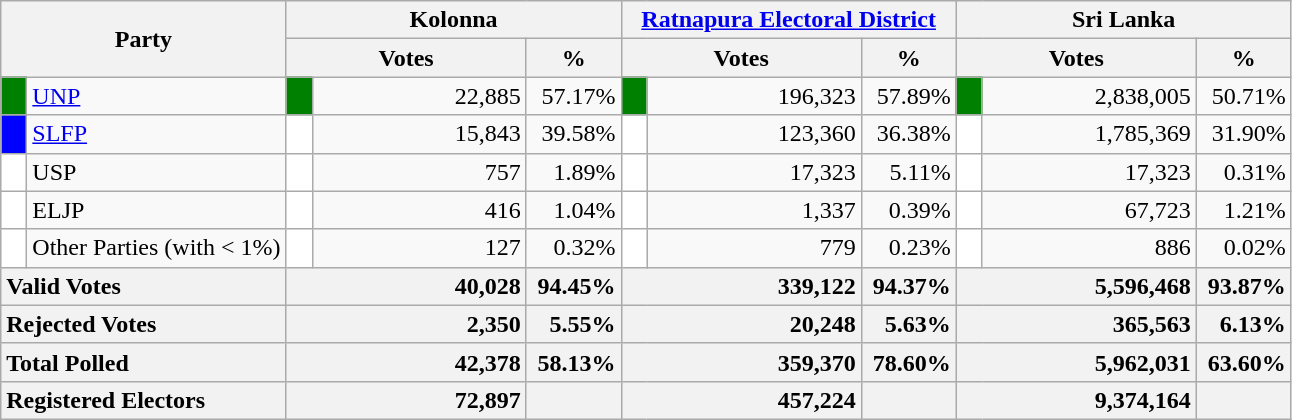<table class="wikitable">
<tr>
<th colspan="2" width="144px"rowspan="2">Party</th>
<th colspan="3" width="216px">Kolonna</th>
<th colspan="3" width="216px"><a href='#'>Ratnapura Electoral District</a></th>
<th colspan="3" width="216px">Sri Lanka</th>
</tr>
<tr>
<th colspan="2" width="144px">Votes</th>
<th>%</th>
<th colspan="2" width="144px">Votes</th>
<th>%</th>
<th colspan="2" width="144px">Votes</th>
<th>%</th>
</tr>
<tr>
<td style="background-color:green;" width="10px"></td>
<td style="text-align:left;"><a href='#'>UNP</a></td>
<td style="background-color:green;" width="10px"></td>
<td style="text-align:right;">22,885</td>
<td style="text-align:right;">57.17%</td>
<td style="background-color:green;" width="10px"></td>
<td style="text-align:right;">196,323</td>
<td style="text-align:right;">57.89%</td>
<td style="background-color:green;" width="10px"></td>
<td style="text-align:right;">2,838,005</td>
<td style="text-align:right;">50.71%</td>
</tr>
<tr>
<td style="background-color:blue;" width="10px"></td>
<td style="text-align:left;"><a href='#'>SLFP</a></td>
<td style="background-color:white;" width="10px"></td>
<td style="text-align:right;">15,843</td>
<td style="text-align:right;">39.58%</td>
<td style="background-color:white;" width="10px"></td>
<td style="text-align:right;">123,360</td>
<td style="text-align:right;">36.38%</td>
<td style="background-color:white;" width="10px"></td>
<td style="text-align:right;">1,785,369</td>
<td style="text-align:right;">31.90%</td>
</tr>
<tr>
<td style="background-color:white;" width="10px"></td>
<td style="text-align:left;">USP</td>
<td style="background-color:white;" width="10px"></td>
<td style="text-align:right;">757</td>
<td style="text-align:right;">1.89%</td>
<td style="background-color:white;" width="10px"></td>
<td style="text-align:right;">17,323</td>
<td style="text-align:right;">5.11%</td>
<td style="background-color:white;" width="10px"></td>
<td style="text-align:right;">17,323</td>
<td style="text-align:right;">0.31%</td>
</tr>
<tr>
<td style="background-color:white;" width="10px"></td>
<td style="text-align:left;">ELJP</td>
<td style="background-color:white;" width="10px"></td>
<td style="text-align:right;">416</td>
<td style="text-align:right;">1.04%</td>
<td style="background-color:white;" width="10px"></td>
<td style="text-align:right;">1,337</td>
<td style="text-align:right;">0.39%</td>
<td style="background-color:white;" width="10px"></td>
<td style="text-align:right;">67,723</td>
<td style="text-align:right;">1.21%</td>
</tr>
<tr>
<td style="background-color:white;" width="10px"></td>
<td style="text-align:left;">Other Parties (with < 1%)</td>
<td style="background-color:white;" width="10px"></td>
<td style="text-align:right;">127</td>
<td style="text-align:right;">0.32%</td>
<td style="background-color:white;" width="10px"></td>
<td style="text-align:right;">779</td>
<td style="text-align:right;">0.23%</td>
<td style="background-color:white;" width="10px"></td>
<td style="text-align:right;">886</td>
<td style="text-align:right;">0.02%</td>
</tr>
<tr>
<th colspan="2" width="144px"style="text-align:left;">Valid Votes</th>
<th style="text-align:right;"colspan="2" width="144px">40,028</th>
<th style="text-align:right;">94.45%</th>
<th style="text-align:right;"colspan="2" width="144px">339,122</th>
<th style="text-align:right;">94.37%</th>
<th style="text-align:right;"colspan="2" width="144px">5,596,468</th>
<th style="text-align:right;">93.87%</th>
</tr>
<tr>
<th colspan="2" width="144px"style="text-align:left;">Rejected Votes</th>
<th style="text-align:right;"colspan="2" width="144px">2,350</th>
<th style="text-align:right;">5.55%</th>
<th style="text-align:right;"colspan="2" width="144px">20,248</th>
<th style="text-align:right;">5.63%</th>
<th style="text-align:right;"colspan="2" width="144px">365,563</th>
<th style="text-align:right;">6.13%</th>
</tr>
<tr>
<th colspan="2" width="144px"style="text-align:left;">Total Polled</th>
<th style="text-align:right;"colspan="2" width="144px">42,378</th>
<th style="text-align:right;">58.13%</th>
<th style="text-align:right;"colspan="2" width="144px">359,370</th>
<th style="text-align:right;">78.60%</th>
<th style="text-align:right;"colspan="2" width="144px">5,962,031</th>
<th style="text-align:right;">63.60%</th>
</tr>
<tr>
<th colspan="2" width="144px"style="text-align:left;">Registered Electors</th>
<th style="text-align:right;"colspan="2" width="144px">72,897</th>
<th></th>
<th style="text-align:right;"colspan="2" width="144px">457,224</th>
<th></th>
<th style="text-align:right;"colspan="2" width="144px">9,374,164</th>
<th></th>
</tr>
</table>
